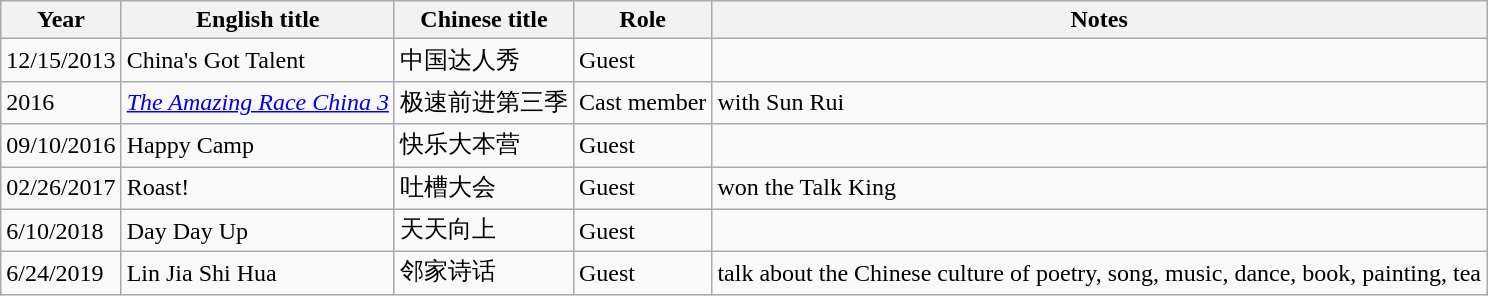<table class="wikitable">
<tr>
<th>Year</th>
<th>English title</th>
<th>Chinese title</th>
<th>Role</th>
<th>Notes</th>
</tr>
<tr>
<td>12/15/2013</td>
<td>China's Got Talent</td>
<td>中国达人秀</td>
<td>Guest</td>
<td></td>
</tr>
<tr>
<td>2016</td>
<td><em><a href='#'>The Amazing Race China 3</a></em></td>
<td>极速前进第三季</td>
<td>Cast member</td>
<td>with Sun Rui</td>
</tr>
<tr>
<td>09/10/2016</td>
<td>Happy Camp</td>
<td>快乐大本营</td>
<td>Guest</td>
<td></td>
</tr>
<tr>
<td>02/26/2017</td>
<td>Roast!</td>
<td>吐槽大会</td>
<td>Guest</td>
<td>won the Talk King</td>
</tr>
<tr>
<td>6/10/2018</td>
<td>Day Day Up</td>
<td>天天向上</td>
<td>Guest</td>
<td></td>
</tr>
<tr>
<td>6/24/2019</td>
<td>Lin Jia Shi Hua</td>
<td>邻家诗话</td>
<td>Guest</td>
<td>talk about the Chinese culture of poetry, song, music, dance, book, painting, tea</td>
</tr>
</table>
